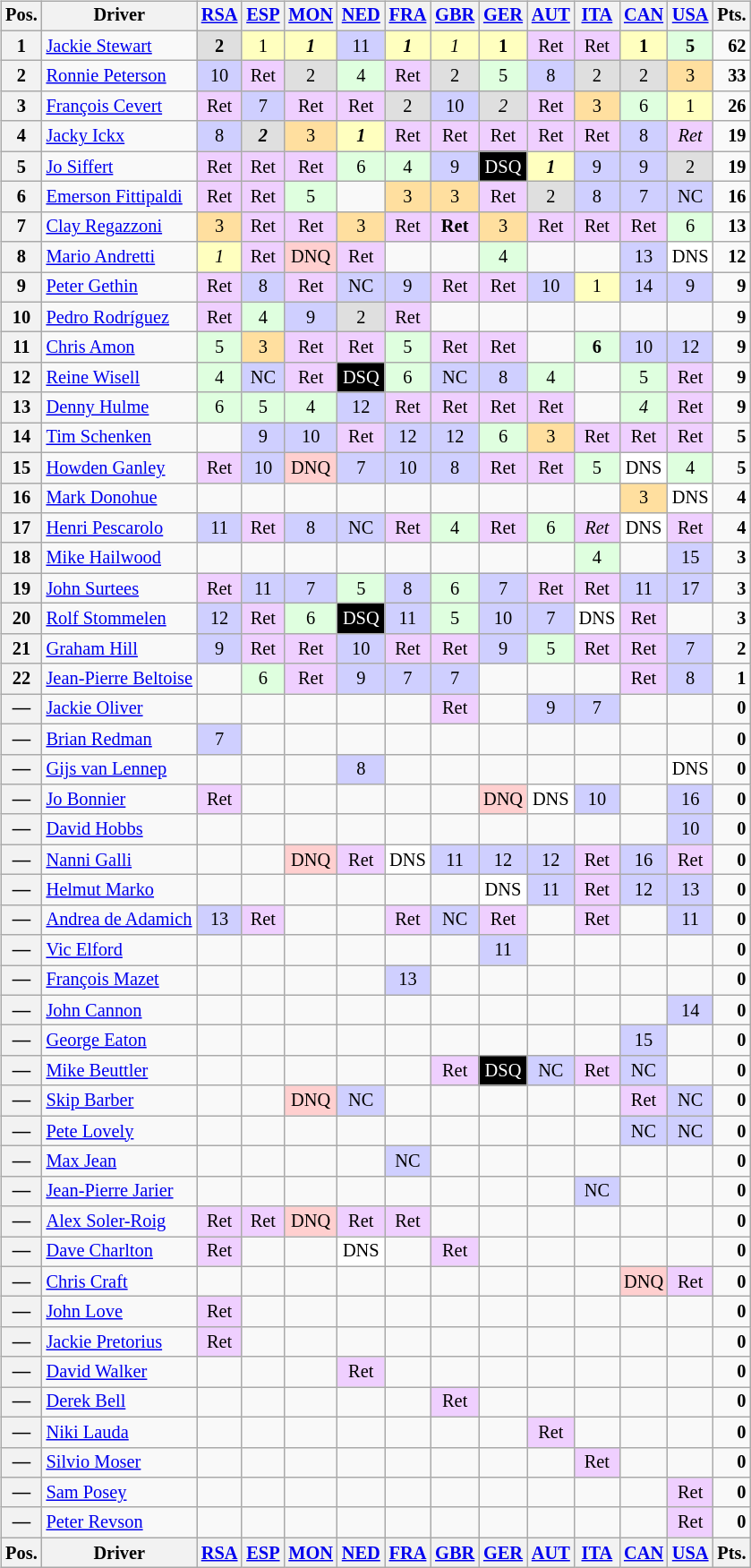<table>
<tr valign="top">
<td><br><table class="wikitable" style="font-size: 85%; text-align:center;">
<tr valign="top">
<th valign="middle">Pos.</th>
<th valign="middle">Driver</th>
<th><a href='#'>RSA</a><br></th>
<th><a href='#'>ESP</a><br></th>
<th><a href='#'>MON</a><br></th>
<th><a href='#'>NED</a><br></th>
<th><a href='#'>FRA</a><br></th>
<th><a href='#'>GBR</a><br></th>
<th><a href='#'>GER</a><br></th>
<th><a href='#'>AUT</a><br></th>
<th><a href='#'>ITA</a><br></th>
<th><a href='#'>CAN</a><br></th>
<th><a href='#'>USA</a><br></th>
<th valign="middle">Pts.</th>
</tr>
<tr>
<th>1</th>
<td align="left"> <a href='#'>Jackie Stewart</a></td>
<td style="background:#dfdfdf;"><strong>2</strong></td>
<td style="background:#ffffbf;">1</td>
<td style="background:#ffffbf;"><strong><em>1</em></strong></td>
<td style="background:#cfcfff;">11</td>
<td style="background:#ffffbf;"><strong><em>1</em></strong></td>
<td style="background:#ffffbf;"><em>1</em></td>
<td style="background:#ffffbf;"><strong>1</strong></td>
<td style="background:#efcfff;">Ret</td>
<td style="background:#efcfff;">Ret</td>
<td style="background:#ffffbf;"><strong>1</strong></td>
<td style="background:#dfffdf;"><strong>5</strong></td>
<td align="right"><strong>62</strong></td>
</tr>
<tr>
<th>2</th>
<td align="left"> <a href='#'>Ronnie Peterson</a></td>
<td style="background:#cfcfff;">10</td>
<td style="background:#efcfff;">Ret</td>
<td style="background:#dfdfdf;">2</td>
<td style="background:#dfffdf;">4</td>
<td style="background:#efcfff;">Ret</td>
<td style="background:#dfdfdf;">2</td>
<td style="background:#dfffdf;">5</td>
<td style="background:#cfcfff;">8</td>
<td style="background:#dfdfdf;">2</td>
<td style="background:#dfdfdf;">2</td>
<td style="background:#ffdf9f;">3</td>
<td align="right"><strong>33</strong></td>
</tr>
<tr>
<th>3</th>
<td align="left"> <a href='#'>François Cevert</a></td>
<td style="background:#efcfff;">Ret</td>
<td style="background:#cfcfff;">7</td>
<td style="background:#efcfff;">Ret</td>
<td style="background:#efcfff;">Ret</td>
<td style="background:#dfdfdf;">2</td>
<td style="background:#cfcfff;">10</td>
<td style="background:#dfdfdf;"><em>2</em></td>
<td style="background:#efcfff;">Ret</td>
<td style="background:#ffdf9f;">3</td>
<td style="background:#dfffdf;">6</td>
<td style="background:#ffffbf;">1</td>
<td align="right"><strong>26</strong></td>
</tr>
<tr>
<th>4</th>
<td align="left"> <a href='#'>Jacky Ickx</a></td>
<td style="background:#cfcfff;">8</td>
<td style="background:#dfdfdf;"><strong><em>2</em></strong></td>
<td style="background:#ffdf9f;">3</td>
<td style="background:#ffffbf;"><strong><em>1</em></strong></td>
<td style="background:#efcfff;">Ret</td>
<td style="background:#efcfff;">Ret</td>
<td style="background:#efcfff;">Ret</td>
<td style="background:#efcfff;">Ret</td>
<td style="background:#efcfff;">Ret</td>
<td style="background:#cfcfff;">8</td>
<td style="background:#efcfff;"><em>Ret</em></td>
<td align="right"><strong>19</strong></td>
</tr>
<tr>
<th>5</th>
<td align="left"> <a href='#'>Jo Siffert</a></td>
<td style="background:#efcfff;">Ret</td>
<td style="background:#efcfff;">Ret</td>
<td style="background:#efcfff;">Ret</td>
<td style="background:#dfffdf;">6</td>
<td style="background:#dfffdf;">4</td>
<td style="background:#cfcfff;">9</td>
<td style="background:#000; color:white;">DSQ</td>
<td style="background:#ffffbf;"><strong><em>1</em></strong></td>
<td style="background:#cfcfff;">9</td>
<td style="background:#cfcfff;">9</td>
<td style="background:#dfdfdf;">2</td>
<td align="right"><strong>19</strong></td>
</tr>
<tr>
<th>6</th>
<td align="left"> <a href='#'>Emerson Fittipaldi</a></td>
<td style="background:#efcfff;">Ret</td>
<td style="background:#efcfff;">Ret</td>
<td style="background:#dfffdf;">5</td>
<td></td>
<td style="background:#ffdf9f;">3</td>
<td style="background:#ffdf9f;">3</td>
<td style="background:#efcfff;">Ret</td>
<td style="background:#dfdfdf;">2</td>
<td style="background:#cfcfff;">8</td>
<td style="background:#cfcfff;">7</td>
<td style="background:#cfcfff;">NC</td>
<td align="right"><strong>16</strong></td>
</tr>
<tr>
<th>7</th>
<td align="left"> <a href='#'>Clay Regazzoni</a></td>
<td style="background:#ffdf9f;">3</td>
<td style="background:#efcfff;">Ret</td>
<td style="background:#efcfff;">Ret</td>
<td style="background:#ffdf9f;">3</td>
<td style="background:#efcfff;">Ret</td>
<td style="background:#efcfff;"><strong>Ret</strong></td>
<td style="background:#ffdf9f;">3</td>
<td style="background:#efcfff;">Ret</td>
<td style="background:#efcfff;">Ret</td>
<td style="background:#efcfff;">Ret</td>
<td style="background:#dfffdf;">6</td>
<td align="right"><strong>13</strong></td>
</tr>
<tr>
<th>8</th>
<td align="left"> <a href='#'>Mario Andretti</a></td>
<td style="background:#ffffbf;"><em>1</em></td>
<td style="background:#efcfff;">Ret</td>
<td style="background:#ffcfcf;">DNQ</td>
<td style="background:#efcfff;">Ret</td>
<td></td>
<td></td>
<td style="background:#dfffdf;">4</td>
<td></td>
<td></td>
<td style="background:#cfcfff;">13</td>
<td style="background:white;">DNS</td>
<td align="right"><strong>12</strong></td>
</tr>
<tr>
<th>9</th>
<td align="left"> <a href='#'>Peter Gethin</a></td>
<td style="background:#efcfff;">Ret</td>
<td style="background:#cfcfff;">8</td>
<td style="background:#efcfff;">Ret</td>
<td style="background:#cfcfff;">NC</td>
<td style="background:#cfcfff;">9</td>
<td style="background:#efcfff;">Ret</td>
<td style="background:#efcfff;">Ret</td>
<td style="background:#cfcfff;">10</td>
<td style="background:#ffffbf;">1</td>
<td style="background:#cfcfff;">14</td>
<td style="background:#cfcfff;">9</td>
<td align="right"><strong>9</strong></td>
</tr>
<tr>
<th>10</th>
<td align="left"> <a href='#'>Pedro Rodríguez</a></td>
<td style="background:#efcfff;">Ret</td>
<td style="background:#dfffdf;">4</td>
<td style="background:#cfcfff;">9</td>
<td style="background:#dfdfdf;">2</td>
<td style="background:#efcfff;">Ret</td>
<td></td>
<td></td>
<td></td>
<td></td>
<td></td>
<td></td>
<td align="right"><strong>9</strong></td>
</tr>
<tr>
<th>11</th>
<td align="left"> <a href='#'>Chris Amon</a></td>
<td style="background:#dfffdf;">5</td>
<td style="background:#ffdf9f;">3</td>
<td style="background:#efcfff;">Ret</td>
<td style="background:#efcfff;">Ret</td>
<td style="background:#dfffdf;">5</td>
<td style="background:#efcfff;">Ret</td>
<td style="background:#efcfff;">Ret</td>
<td></td>
<td style="background:#dfffdf;"><strong>6</strong></td>
<td style="background:#cfcfff;">10</td>
<td style="background:#cfcfff;">12</td>
<td align="right"><strong>9</strong></td>
</tr>
<tr>
<th>12</th>
<td align="left"> <a href='#'>Reine Wisell</a></td>
<td style="background:#dfffdf;">4</td>
<td style="background:#cfcfff;">NC</td>
<td style="background:#efcfff;">Ret</td>
<td style="background:#000; color:white;">DSQ</td>
<td style="background:#dfffdf;">6</td>
<td style="background:#cfcfff;">NC</td>
<td style="background:#cfcfff;">8</td>
<td style="background:#dfffdf;">4</td>
<td></td>
<td style="background:#dfffdf;">5</td>
<td style="background:#efcfff;">Ret</td>
<td align="right"><strong>9</strong></td>
</tr>
<tr>
<th>13</th>
<td align="left"> <a href='#'>Denny Hulme</a></td>
<td style="background:#dfffdf;">6</td>
<td style="background:#dfffdf;">5</td>
<td style="background:#dfffdf;">4</td>
<td style="background:#cfcfff;">12</td>
<td style="background:#efcfff;">Ret</td>
<td style="background:#efcfff;">Ret</td>
<td style="background:#efcfff;">Ret</td>
<td style="background:#efcfff;">Ret</td>
<td></td>
<td style="background:#dfffdf;"><em>4</em></td>
<td style="background:#efcfff;">Ret</td>
<td align="right"><strong>9</strong></td>
</tr>
<tr>
<th>14</th>
<td align="left"> <a href='#'>Tim Schenken</a></td>
<td></td>
<td style="background:#cfcfff;">9</td>
<td style="background:#cfcfff;">10</td>
<td style="background:#efcfff;">Ret</td>
<td style="background:#cfcfff;">12</td>
<td style="background:#cfcfff;">12</td>
<td style="background:#dfffdf;">6</td>
<td style="background:#ffdf9f;">3</td>
<td style="background:#efcfff;">Ret</td>
<td style="background:#efcfff;">Ret</td>
<td style="background:#efcfff;">Ret</td>
<td align="right"><strong>5</strong></td>
</tr>
<tr>
<th>15</th>
<td align="left"> <a href='#'>Howden Ganley</a></td>
<td style="background:#efcfff;">Ret</td>
<td style="background:#cfcfff;">10</td>
<td style="background:#ffcfcf;">DNQ</td>
<td style="background:#cfcfff;">7</td>
<td style="background:#cfcfff;">10</td>
<td style="background:#cfcfff;">8</td>
<td style="background:#efcfff;">Ret</td>
<td style="background:#efcfff;">Ret</td>
<td style="background:#dfffdf;">5</td>
<td style="background:white;">DNS</td>
<td style="background:#dfffdf;">4</td>
<td align="right"><strong>5</strong></td>
</tr>
<tr>
<th>16</th>
<td align="left"> <a href='#'>Mark Donohue</a></td>
<td></td>
<td></td>
<td></td>
<td></td>
<td></td>
<td></td>
<td></td>
<td></td>
<td></td>
<td style="background:#ffdf9f;">3</td>
<td style="background:white;">DNS</td>
<td align="right"><strong>4</strong></td>
</tr>
<tr>
<th>17</th>
<td align="left"> <a href='#'>Henri Pescarolo</a></td>
<td style="background:#cfcfff;">11</td>
<td style="background:#efcfff;">Ret</td>
<td style="background:#cfcfff;">8</td>
<td style="background:#cfcfff;">NC</td>
<td style="background:#efcfff;">Ret</td>
<td style="background:#dfffdf;">4</td>
<td style="background:#efcfff;">Ret</td>
<td style="background:#dfffdf;">6</td>
<td style="background:#efcfff;"><em>Ret</em></td>
<td style="background:white;">DNS</td>
<td style="background:#efcfff;">Ret</td>
<td align="right"><strong>4</strong></td>
</tr>
<tr>
<th>18</th>
<td align="left"> <a href='#'>Mike Hailwood</a></td>
<td></td>
<td></td>
<td></td>
<td></td>
<td></td>
<td></td>
<td></td>
<td></td>
<td style="background:#dfffdf;">4</td>
<td></td>
<td style="background:#cfcfff;">15</td>
<td align="right"><strong>3</strong></td>
</tr>
<tr>
<th>19</th>
<td align="left"> <a href='#'>John Surtees</a></td>
<td style="background:#efcfff;">Ret</td>
<td style="background:#cfcfff;">11</td>
<td style="background:#cfcfff;">7</td>
<td style="background:#dfffdf;">5</td>
<td style="background:#cfcfff;">8</td>
<td style="background:#dfffdf;">6</td>
<td style="background:#cfcfff;">7</td>
<td style="background:#efcfff;">Ret</td>
<td style="background:#efcfff;">Ret</td>
<td style="background:#cfcfff;">11</td>
<td style="background:#cfcfff;">17</td>
<td align="right"><strong>3</strong></td>
</tr>
<tr>
<th>20</th>
<td align="left"> <a href='#'>Rolf Stommelen</a></td>
<td style="background:#cfcfff;">12</td>
<td style="background:#efcfff;">Ret</td>
<td style="background:#dfffdf;">6</td>
<td style="background:#000; color:white;">DSQ</td>
<td style="background:#cfcfff;">11</td>
<td style="background:#dfffdf;">5</td>
<td style="background:#cfcfff;">10</td>
<td style="background:#cfcfff;">7</td>
<td style="background:white;">DNS</td>
<td style="background:#efcfff;">Ret</td>
<td></td>
<td align="right"><strong>3</strong></td>
</tr>
<tr>
<th>21</th>
<td align="left"> <a href='#'>Graham Hill</a></td>
<td style="background:#cfcfff;">9</td>
<td style="background:#efcfff;">Ret</td>
<td style="background:#efcfff;">Ret</td>
<td style="background:#cfcfff;">10</td>
<td style="background:#efcfff;">Ret</td>
<td style="background:#efcfff;">Ret</td>
<td style="background:#cfcfff;">9</td>
<td style="background:#dfffdf;">5</td>
<td style="background:#efcfff;">Ret</td>
<td style="background:#efcfff;">Ret</td>
<td style="background:#cfcfff;">7</td>
<td align="right"><strong>2</strong></td>
</tr>
<tr>
<th>22</th>
<td align="left"> <a href='#'>Jean-Pierre Beltoise</a></td>
<td></td>
<td style="background:#dfffdf;">6</td>
<td style="background:#efcfff;">Ret</td>
<td style="background:#cfcfff;">9</td>
<td style="background:#cfcfff;">7</td>
<td style="background:#cfcfff;">7</td>
<td></td>
<td></td>
<td></td>
<td style="background:#efcfff;">Ret</td>
<td style="background:#cfcfff;">8</td>
<td align="right"><strong>1</strong></td>
</tr>
<tr>
<th>—</th>
<td align="left"> <a href='#'>Jackie Oliver</a></td>
<td></td>
<td></td>
<td></td>
<td></td>
<td></td>
<td style="background:#efcfff;">Ret</td>
<td></td>
<td style="background:#cfcfff;">9</td>
<td style="background:#cfcfff;">7</td>
<td></td>
<td></td>
<td align="right"><strong>0</strong></td>
</tr>
<tr>
<th>—</th>
<td align="left"> <a href='#'>Brian Redman</a></td>
<td style="background:#cfcfff;">7</td>
<td></td>
<td></td>
<td></td>
<td></td>
<td></td>
<td></td>
<td></td>
<td></td>
<td></td>
<td></td>
<td align="right"><strong>0</strong></td>
</tr>
<tr>
<th>—</th>
<td align="left"> <a href='#'>Gijs van Lennep</a></td>
<td></td>
<td></td>
<td></td>
<td style="background:#cfcfff;">8</td>
<td></td>
<td></td>
<td></td>
<td></td>
<td></td>
<td></td>
<td style="background:white;">DNS</td>
<td align="right"><strong>0</strong></td>
</tr>
<tr>
<th>—</th>
<td align="left"> <a href='#'>Jo Bonnier</a></td>
<td style="background:#efcfff;">Ret</td>
<td></td>
<td></td>
<td></td>
<td></td>
<td></td>
<td style="background:#ffcfcf;">DNQ</td>
<td style="background:white;">DNS</td>
<td style="background:#cfcfff;">10</td>
<td></td>
<td style="background:#cfcfff;">16</td>
<td align="right"><strong>0</strong></td>
</tr>
<tr>
<th>—</th>
<td align="left"> <a href='#'>David Hobbs</a></td>
<td></td>
<td></td>
<td></td>
<td></td>
<td></td>
<td></td>
<td></td>
<td></td>
<td></td>
<td></td>
<td style="background:#cfcfff;">10</td>
<td align="right"><strong>0</strong></td>
</tr>
<tr>
<th>—</th>
<td align="left"> <a href='#'>Nanni Galli</a></td>
<td></td>
<td></td>
<td style="background:#ffcfcf;">DNQ</td>
<td style="background:#efcfff;">Ret</td>
<td style="background:white;">DNS</td>
<td style="background:#cfcfff;">11</td>
<td style="background:#cfcfff;">12</td>
<td style="background:#cfcfff;">12</td>
<td style="background:#efcfff;">Ret</td>
<td style="background:#cfcfff;">16</td>
<td style="background:#efcfff;">Ret</td>
<td align="right"><strong>0</strong></td>
</tr>
<tr>
<th>—</th>
<td align="left"> <a href='#'>Helmut Marko</a></td>
<td></td>
<td></td>
<td></td>
<td></td>
<td></td>
<td></td>
<td style="background:white;">DNS</td>
<td style="background:#cfcfff;">11</td>
<td style="background:#efcfff;">Ret</td>
<td style="background:#cfcfff;">12</td>
<td style="background:#cfcfff;">13</td>
<td align="right"><strong>0</strong></td>
</tr>
<tr>
<th>—</th>
<td align="left"> <a href='#'>Andrea de Adamich</a></td>
<td style="background:#cfcfff;">13</td>
<td style="background:#efcfff;">Ret</td>
<td></td>
<td></td>
<td style="background:#efcfff;">Ret</td>
<td style="background:#cfcfff;">NC</td>
<td style="background:#efcfff;">Ret</td>
<td></td>
<td style="background:#efcfff;">Ret</td>
<td></td>
<td style="background:#cfcfff;">11</td>
<td align="right"><strong>0</strong></td>
</tr>
<tr>
<th>—</th>
<td align="left"> <a href='#'>Vic Elford</a></td>
<td></td>
<td></td>
<td></td>
<td></td>
<td></td>
<td></td>
<td style="background:#cfcfff;">11</td>
<td></td>
<td></td>
<td></td>
<td></td>
<td align="right"><strong>0</strong></td>
</tr>
<tr>
<th>—</th>
<td align="left"> <a href='#'>François Mazet</a></td>
<td></td>
<td></td>
<td></td>
<td></td>
<td style="background:#cfcfff;">13</td>
<td></td>
<td></td>
<td></td>
<td></td>
<td></td>
<td></td>
<td align="right"><strong>0</strong></td>
</tr>
<tr>
<th>—</th>
<td align="left"> <a href='#'>John Cannon</a></td>
<td></td>
<td></td>
<td></td>
<td></td>
<td></td>
<td></td>
<td></td>
<td></td>
<td></td>
<td></td>
<td style="background:#cfcfff;">14</td>
<td align="right"><strong>0</strong></td>
</tr>
<tr>
<th>—</th>
<td align="left"> <a href='#'>George Eaton</a></td>
<td></td>
<td></td>
<td></td>
<td></td>
<td></td>
<td></td>
<td></td>
<td></td>
<td></td>
<td style="background:#cfcfff;">15</td>
<td></td>
<td align="right"><strong>0</strong></td>
</tr>
<tr>
<th>—</th>
<td align="left"> <a href='#'>Mike Beuttler</a></td>
<td></td>
<td></td>
<td></td>
<td></td>
<td></td>
<td style="background:#efcfff;">Ret</td>
<td style="background:#000; color:white;">DSQ</td>
<td style="background:#cfcfff;">NC</td>
<td style="background:#efcfff;">Ret</td>
<td style="background:#cfcfff;">NC</td>
<td></td>
<td align="right"><strong>0</strong></td>
</tr>
<tr>
<th>—</th>
<td align="left"> <a href='#'>Skip Barber</a></td>
<td></td>
<td></td>
<td style="background:#ffcfcf;">DNQ</td>
<td style="background:#cfcfff;">NC</td>
<td></td>
<td></td>
<td></td>
<td></td>
<td></td>
<td style="background:#efcfff;">Ret</td>
<td style="background:#cfcfff;">NC</td>
<td align="right"><strong>0</strong></td>
</tr>
<tr>
<th>—</th>
<td align="left"> <a href='#'>Pete Lovely</a></td>
<td></td>
<td></td>
<td></td>
<td></td>
<td></td>
<td></td>
<td></td>
<td></td>
<td></td>
<td style="background:#cfcfff;">NC</td>
<td style="background:#cfcfff;">NC</td>
<td align="right"><strong>0</strong></td>
</tr>
<tr>
<th>—</th>
<td align="left"> <a href='#'>Max Jean</a></td>
<td></td>
<td></td>
<td></td>
<td></td>
<td style="background:#cfcfff;">NC</td>
<td></td>
<td></td>
<td></td>
<td></td>
<td></td>
<td></td>
<td align="right"><strong>0</strong></td>
</tr>
<tr>
<th>—</th>
<td align="left"> <a href='#'>Jean-Pierre Jarier</a></td>
<td></td>
<td></td>
<td></td>
<td></td>
<td></td>
<td></td>
<td></td>
<td></td>
<td style="background:#cfcfff;">NC</td>
<td></td>
<td></td>
<td align="right"><strong>0</strong></td>
</tr>
<tr>
<th>—</th>
<td align="left"> <a href='#'>Alex Soler-Roig</a></td>
<td style="background:#efcfff;">Ret</td>
<td style="background:#efcfff;">Ret</td>
<td style="background:#ffcfcf;">DNQ</td>
<td style="background:#efcfff;">Ret</td>
<td style="background:#efcfff;">Ret</td>
<td></td>
<td></td>
<td></td>
<td></td>
<td></td>
<td></td>
<td align="right"><strong>0</strong></td>
</tr>
<tr>
<th>—</th>
<td align="left"> <a href='#'>Dave Charlton</a></td>
<td style="background:#efcfff;">Ret</td>
<td></td>
<td></td>
<td style="background:white;">DNS</td>
<td></td>
<td style="background:#efcfff;">Ret</td>
<td></td>
<td></td>
<td></td>
<td></td>
<td></td>
<td align="right"><strong>0</strong></td>
</tr>
<tr>
<th>—</th>
<td align="left"> <a href='#'>Chris Craft</a></td>
<td></td>
<td></td>
<td></td>
<td></td>
<td></td>
<td></td>
<td></td>
<td></td>
<td></td>
<td style="background:#ffcfcf;">DNQ</td>
<td style="background:#efcfff;">Ret</td>
<td align="right"><strong>0</strong></td>
</tr>
<tr>
<th>—</th>
<td align="left"> <a href='#'>John Love</a></td>
<td style="background:#efcfff;">Ret</td>
<td></td>
<td></td>
<td></td>
<td></td>
<td></td>
<td></td>
<td></td>
<td></td>
<td></td>
<td></td>
<td align="right"><strong>0</strong></td>
</tr>
<tr>
<th>—</th>
<td align="left"> <a href='#'>Jackie Pretorius</a></td>
<td style="background:#efcfff;">Ret</td>
<td></td>
<td></td>
<td></td>
<td></td>
<td></td>
<td></td>
<td></td>
<td></td>
<td></td>
<td></td>
<td align="right"><strong>0</strong></td>
</tr>
<tr>
<th>—</th>
<td align="left"> <a href='#'>David Walker</a></td>
<td></td>
<td></td>
<td></td>
<td style="background:#efcfff;">Ret</td>
<td></td>
<td></td>
<td></td>
<td></td>
<td></td>
<td></td>
<td></td>
<td align="right"><strong>0</strong></td>
</tr>
<tr>
<th>—</th>
<td align="left"> <a href='#'>Derek Bell</a></td>
<td></td>
<td></td>
<td></td>
<td></td>
<td></td>
<td style="background:#efcfff;">Ret</td>
<td></td>
<td></td>
<td></td>
<td></td>
<td></td>
<td align="right"><strong>0</strong></td>
</tr>
<tr>
<th>—</th>
<td align="left"> <a href='#'>Niki Lauda</a></td>
<td></td>
<td></td>
<td></td>
<td></td>
<td></td>
<td></td>
<td></td>
<td style="background:#efcfff;">Ret</td>
<td></td>
<td></td>
<td></td>
<td align="right"><strong>0</strong></td>
</tr>
<tr>
<th>—</th>
<td align="left"> <a href='#'>Silvio Moser</a></td>
<td></td>
<td></td>
<td></td>
<td></td>
<td></td>
<td></td>
<td></td>
<td></td>
<td style="background:#efcfff;">Ret</td>
<td></td>
<td></td>
<td align="right"><strong>0</strong></td>
</tr>
<tr>
<th>—</th>
<td align="left"> <a href='#'>Sam Posey</a></td>
<td></td>
<td></td>
<td></td>
<td></td>
<td></td>
<td></td>
<td></td>
<td></td>
<td></td>
<td></td>
<td style="background:#efcfff;">Ret</td>
<td align="right"><strong>0</strong></td>
</tr>
<tr>
<th>—</th>
<td align="left"> <a href='#'>Peter Revson</a></td>
<td></td>
<td></td>
<td></td>
<td></td>
<td></td>
<td></td>
<td></td>
<td></td>
<td></td>
<td></td>
<td style="background:#efcfff;">Ret</td>
<td align="right"><strong>0</strong></td>
</tr>
<tr valign="top">
<th valign="middle">Pos.</th>
<th valign="middle">Driver</th>
<th><a href='#'>RSA</a><br></th>
<th><a href='#'>ESP</a><br></th>
<th><a href='#'>MON</a><br></th>
<th><a href='#'>NED</a><br></th>
<th><a href='#'>FRA</a><br></th>
<th><a href='#'>GBR</a><br></th>
<th><a href='#'>GER</a><br></th>
<th><a href='#'>AUT</a><br></th>
<th><a href='#'>ITA</a><br></th>
<th><a href='#'>CAN</a><br></th>
<th><a href='#'>USA</a><br></th>
<th valign="middle">Pts.</th>
</tr>
</table>
</td>
<td style="vertical-align:top; text-align:left;"><br>
<br></td>
</tr>
</table>
